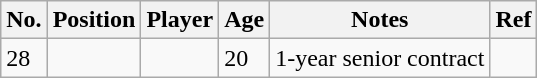<table class="wikitable plainrowheaders sortable" style="text-align:center; text-align:left">
<tr>
<th scope="col">No.</th>
<th scope="col">Position</th>
<th scope="col">Player</th>
<th scope="col">Age</th>
<th scope="col">Notes</th>
<th class="unsortable" scope="col">Ref</th>
</tr>
<tr>
<td>28</td>
<td></td>
<td></td>
<td>20</td>
<td>1-year senior contract</td>
<td></td>
</tr>
</table>
